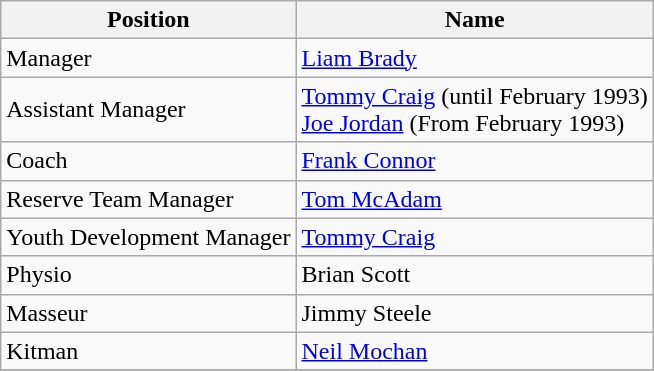<table class="wikitable">
<tr>
<th>Position</th>
<th>Name</th>
</tr>
<tr>
<td>Manager</td>
<td><a href='#'>Liam Brady</a></td>
</tr>
<tr>
<td>Assistant Manager</td>
<td><a href='#'>Tommy Craig</a> (until February 1993)<br><a href='#'>Joe Jordan</a> (From February 1993)</td>
</tr>
<tr>
<td>Coach</td>
<td><a href='#'>Frank Connor</a></td>
</tr>
<tr>
<td>Reserve Team Manager</td>
<td><a href='#'>Tom McAdam</a></td>
</tr>
<tr>
<td>Youth Development Manager</td>
<td><a href='#'>Tommy Craig</a></td>
</tr>
<tr>
<td>Physio</td>
<td>Brian Scott</td>
</tr>
<tr>
<td>Masseur</td>
<td>Jimmy Steele</td>
</tr>
<tr>
<td>Kitman</td>
<td><a href='#'>Neil Mochan</a></td>
</tr>
<tr>
</tr>
</table>
